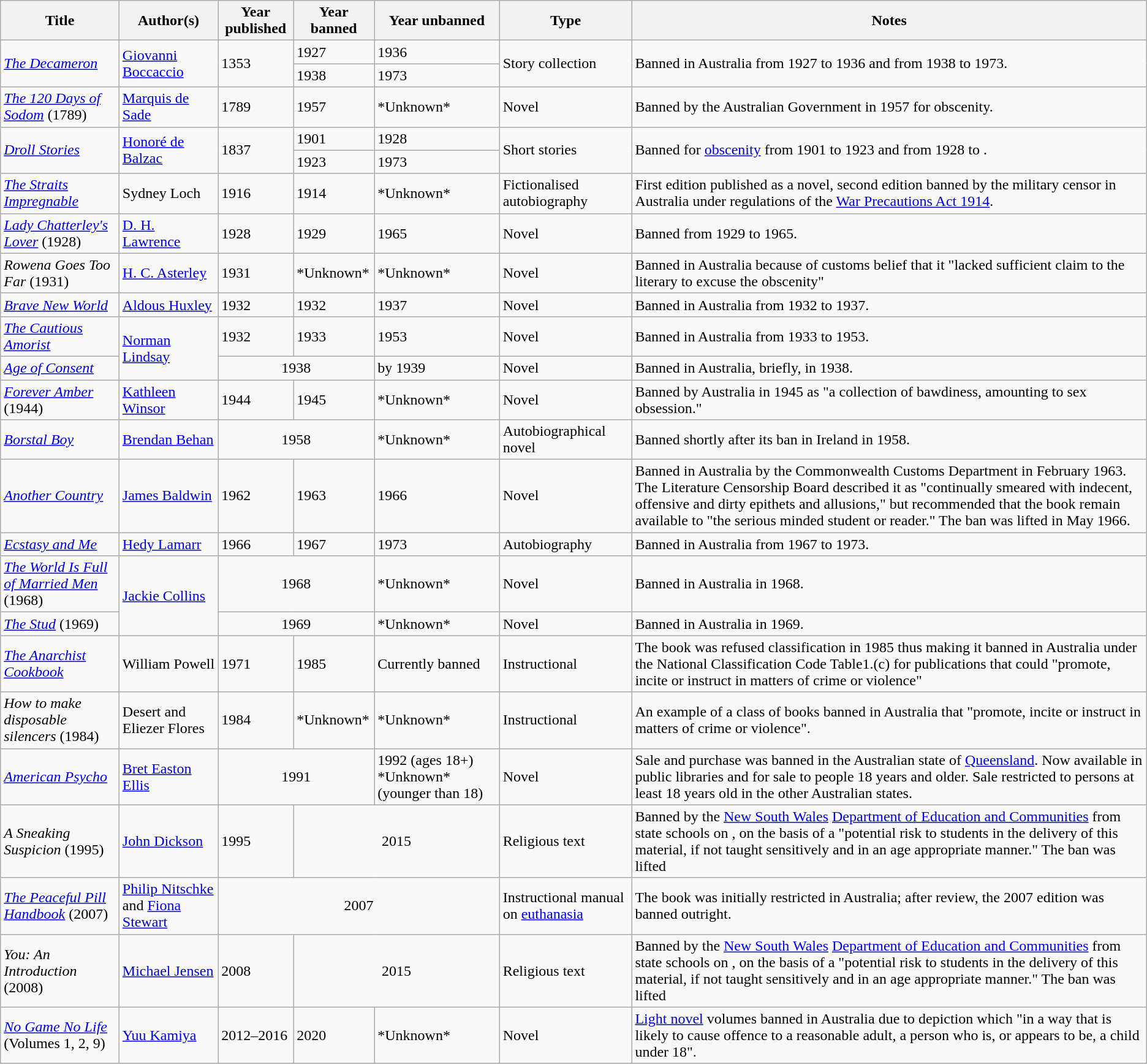<table class="wikitable sortable sticky-header">
<tr>
<th>Title</th>
<th>Author(s)</th>
<th>Year published</th>
<th>Year banned</th>
<th>Year unbanned</th>
<th>Type</th>
<th class="unsortable">Notes</th>
</tr>
<tr>
<td rowspan="2"><em><a href='#'>The Decameron</a></em></td>
<td rowspan="2"><a href='#'>Giovanni Boccaccio</a></td>
<td rowspan="2">1353</td>
<td>1927</td>
<td>1936</td>
<td rowspan="2">Story collection</td>
<td rowspan="2">Banned in Australia from 1927 to 1936 and from 1938 to 1973.</td>
</tr>
<tr>
<td>1938</td>
<td>1973</td>
</tr>
<tr>
<td><em><a href='#'>The 120 Days of Sodom</a></em> (1789)</td>
<td><a href='#'>Marquis de Sade</a></td>
<td>1789</td>
<td>1957</td>
<td>*Unknown*</td>
<td>Novel</td>
<td>Banned by the Australian Government in 1957 for obscenity.</td>
</tr>
<tr>
<td rowspan="2"><em><a href='#'>Droll Stories</a></em></td>
<td rowspan="2"><a href='#'>Honoré de Balzac</a></td>
<td rowspan="2">1837</td>
<td>1901</td>
<td>1928</td>
<td rowspan="2">Short stories</td>
<td rowspan="2">Banned for <a href='#'>obscenity</a> from 1901 to 1923 and from 1928 to .</td>
</tr>
<tr>
<td>1923</td>
<td>1973</td>
</tr>
<tr>
<td><em><a href='#'>The Straits Impregnable</a></em></td>
<td>Sydney Loch</td>
<td>1916</td>
<td>1914</td>
<td>*Unknown*</td>
<td>Fictionalised autobiography</td>
<td>First edition published as a novel, second edition banned by the military censor in Australia under regulations of the <a href='#'>War Precautions Act 1914</a>.</td>
</tr>
<tr>
<td><em><a href='#'>Lady Chatterley's Lover</a></em> (1928)</td>
<td><a href='#'>D. H. Lawrence</a></td>
<td>1928</td>
<td>1929</td>
<td>1965</td>
<td>Novel</td>
<td>Banned from 1929 to 1965.</td>
</tr>
<tr>
<td><em>Rowena Goes Too Far</em> (1931)</td>
<td><a href='#'>H. C. Asterley</a></td>
<td>1931</td>
<td>*Unknown*</td>
<td>*Unknown*</td>
<td>Novel</td>
<td>Banned in Australia because of customs belief that it "lacked sufficient claim to the literary to excuse the obscenity"</td>
</tr>
<tr>
<td><em><a href='#'>Brave New World</a></em></td>
<td><a href='#'>Aldous Huxley</a></td>
<td>1932</td>
<td>1932</td>
<td>1937</td>
<td>Novel</td>
<td>Banned in Australia from 1932 to 1937.</td>
</tr>
<tr>
<td><em><a href='#'>The Cautious Amorist</a></em></td>
<td rowspan="2"><a href='#'>Norman Lindsay</a></td>
<td>1932</td>
<td>1933</td>
<td>1953</td>
<td>Novel</td>
<td>Banned in Australia from 1933 to 1953.</td>
</tr>
<tr>
<td><em><a href='#'>Age of Consent</a></em></td>
<td colspan="2" style="text-align:center";>1938</td>
<td>by 1939</td>
<td>Novel</td>
<td>Banned in Australia, briefly, in 1938.</td>
</tr>
<tr>
<td><em><a href='#'>Forever Amber</a></em> (1944)</td>
<td><a href='#'>Kathleen Winsor</a></td>
<td>1944</td>
<td>1945</td>
<td>*Unknown*</td>
<td>Novel</td>
<td>Banned by Australia in 1945 as "a collection of bawdiness, amounting to sex obsession."</td>
</tr>
<tr>
<td><em><a href='#'>Borstal Boy</a></em></td>
<td><a href='#'>Brendan Behan</a></td>
<td colspan="2" style="text-align:center";>1958</td>
<td>*Unknown*</td>
<td>Autobiographical novel</td>
<td>Banned shortly after its ban in Ireland in 1958.</td>
</tr>
<tr>
<td><em><a href='#'>Another Country</a></em></td>
<td><a href='#'>James Baldwin</a></td>
<td>1962</td>
<td>1963</td>
<td>1966</td>
<td>Novel</td>
<td>Banned in Australia by the Commonwealth Customs Department in February 1963. The Literature Censorship Board described it as "continually smeared with indecent, offensive and dirty epithets and allusions," but recommended that the book remain available to "the serious minded student or reader." The ban was lifted in May 1966.</td>
</tr>
<tr>
<td><em><a href='#'>Ecstasy and Me</a></em></td>
<td><a href='#'>Hedy Lamarr</a></td>
<td>1966</td>
<td>1967</td>
<td>1973</td>
<td>Autobiography</td>
<td>Banned in Australia from 1967 to 1973.</td>
</tr>
<tr>
<td><em><a href='#'>The World Is Full of Married Men</a></em> (1968)</td>
<td rowspan="2"><a href='#'>Jackie Collins</a></td>
<td colspan="2" style="text-align:center";>1968</td>
<td>*Unknown*</td>
<td>Novel</td>
<td>Banned in Australia in 1968.</td>
</tr>
<tr>
<td><em><a href='#'>The Stud</a></em> (1969)</td>
<td colspan="2" style="text-align:center";>1969</td>
<td>*Unknown*</td>
<td>Novel</td>
<td>Banned in Australia in 1969.</td>
</tr>
<tr>
<td><em><a href='#'>The Anarchist Cookbook</a></em></td>
<td>William Powell</td>
<td>1971</td>
<td>1985</td>
<td>Currently banned</td>
<td>Instructional</td>
<td>The book was refused classification in 1985 thus making it banned in Australia under the National Classification Code Table1.(c) for publications that could "promote, incite or instruct in matters of crime or violence"</td>
</tr>
<tr>
<td><em>How to make disposable silencers</em> (1984)</td>
<td>Desert and Eliezer Flores</td>
<td>1984</td>
<td>*Unknown*</td>
<td>*Unknown*</td>
<td>Instructional</td>
<td>An example of a class of books banned in Australia that "promote, incite or instruct in matters of crime or violence".</td>
</tr>
<tr>
<td><em><a href='#'>American Psycho</a></em></td>
<td><a href='#'>Bret Easton Ellis</a></td>
<td colspan="2" style="text-align:center";>1991</td>
<td>1992 (ages 18+) *Unknown* (younger than 18)</td>
<td>Novel</td>
<td>Sale and purchase was banned in the Australian state of <a href='#'>Queensland</a>. Now available in public libraries and for sale to people 18 years and older. Sale restricted to persons at least 18 years old in the other Australian states.</td>
</tr>
<tr>
<td><em>A Sneaking Suspicion</em> (1995)</td>
<td><a href='#'>John Dickson</a></td>
<td>1995</td>
<td colspan="2" style="text-align:center";>2015</td>
<td>Religious text</td>
<td>Banned by the <a href='#'>New South Wales</a> <a href='#'>Department of Education and Communities</a> from state schools on , on the basis of a "potential risk to students in the delivery of this material, if not taught sensitively and in an age appropriate manner." The ban was lifted </td>
</tr>
<tr>
<td><em><a href='#'>The Peaceful Pill Handbook</a></em> (2007)</td>
<td><a href='#'>Philip Nitschke</a> and <a href='#'>Fiona Stewart</a></td>
<td colspan="3" style="text-align:center";>2007</td>
<td>Instructional manual on <a href='#'>euthanasia</a></td>
<td>The book was initially restricted in Australia; after review, the 2007 edition was banned outright.</td>
</tr>
<tr>
<td><em>You: An Introduction</em> (2008)</td>
<td><a href='#'>Michael Jensen</a></td>
<td>2008</td>
<td colspan="2" style="text-align:center";>2015</td>
<td>Religious text</td>
<td>Banned by the <a href='#'>New South Wales</a> <a href='#'>Department of Education and Communities</a> from state schools on , on the basis of a "potential risk to students in the delivery of this material, if not taught sensitively and in an age appropriate manner." The ban was lifted </td>
</tr>
<tr>
<td><em><a href='#'>No Game No Life</a></em> (Volumes 1, 2, 9)</td>
<td><a href='#'>Yuu Kamiya</a></td>
<td>2012–2016</td>
<td>2020</td>
<td>*Unknown*</td>
<td>Novel</td>
<td><a href='#'>Light novel</a> volumes banned in Australia due to depiction which "in a way that is likely to cause offence to a reasonable adult, a person who is, or appears to be, a child under 18".</td>
</tr>
</table>
